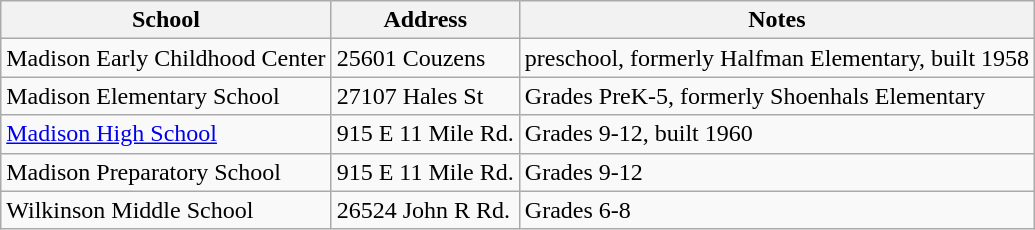<table class="wikitable">
<tr>
<th>School</th>
<th>Address</th>
<th>Notes</th>
</tr>
<tr>
<td>Madison Early Childhood Center</td>
<td>25601 Couzens</td>
<td>preschool, formerly Halfman Elementary, built 1958</td>
</tr>
<tr>
<td>Madison Elementary School</td>
<td>27107 Hales St</td>
<td>Grades PreK-5, formerly Shoenhals Elementary</td>
</tr>
<tr>
<td><a href='#'>Madison High School</a></td>
<td>915 E 11 Mile Rd.</td>
<td>Grades 9-12, built 1960</td>
</tr>
<tr>
<td>Madison Preparatory School</td>
<td>915 E 11 Mile Rd.</td>
<td>Grades 9-12</td>
</tr>
<tr>
<td>Wilkinson Middle School</td>
<td>26524 John R Rd.</td>
<td>Grades 6-8</td>
</tr>
</table>
